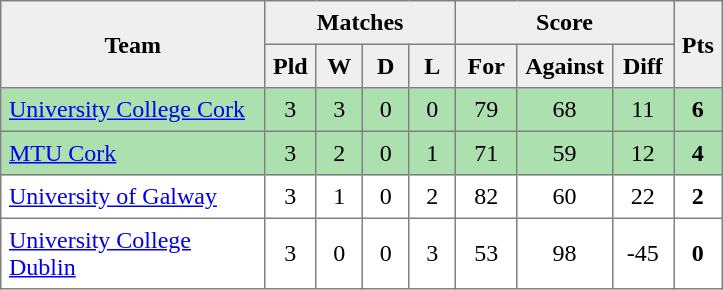<table style=border-collapse:collapse border=1 cellspacing=0 cellpadding=5>
<tr align=center bgcolor=#efefef>
<th rowspan=2 width=165>Team</th>
<th colspan=4>Matches</th>
<th colspan=3>Score</th>
<th rowspan=2width=20>Pts</th>
</tr>
<tr align=center bgcolor=#efefef>
<th width=20>Pld</th>
<th width=20>W</th>
<th width=20>D</th>
<th width=20>L</th>
<th width=30>For</th>
<th width=30>Against</th>
<th width=30>Diff</th>
</tr>
<tr align=center style="background:#ACE1AF;">
<td style="text-align:left;"><a href='#'>University College Cork</a></td>
<td>3</td>
<td>3</td>
<td>0</td>
<td>0</td>
<td>79</td>
<td>68</td>
<td>11</td>
<td><strong>6</strong></td>
</tr>
<tr align=center style="background:#ACE1AF;">
<td style="text-align:left;"><a href='#'>MTU Cork</a></td>
<td>3</td>
<td>2</td>
<td>0</td>
<td>1</td>
<td>71</td>
<td>59</td>
<td>12</td>
<td><strong>4</strong></td>
</tr>
<tr align=center>
<td style="text-align:left;"><a href='#'>University of Galway</a></td>
<td>3</td>
<td>1</td>
<td>0</td>
<td>2</td>
<td>82</td>
<td>60</td>
<td>22</td>
<td><strong>2</strong></td>
</tr>
<tr align=center>
<td style="text-align:left;"><a href='#'>University College Dublin</a></td>
<td>3</td>
<td>0</td>
<td>0</td>
<td>3</td>
<td>53</td>
<td>98</td>
<td>-45</td>
<td><strong>0</strong></td>
</tr>
</table>
